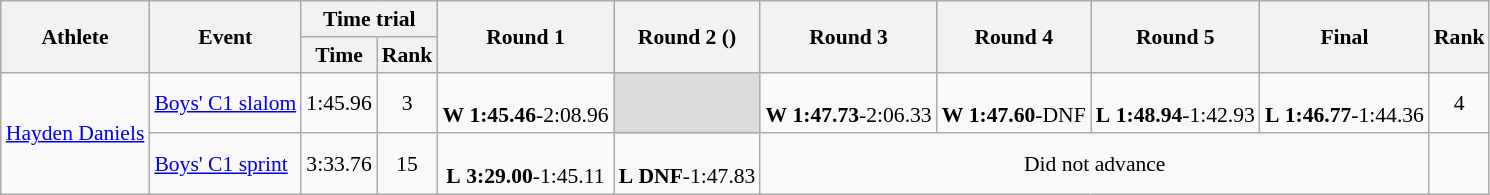<table class="wikitable" border="1" style="font-size:90%">
<tr>
<th rowspan=2>Athlete</th>
<th rowspan=2>Event</th>
<th colspan=2>Time trial</th>
<th rowspan=2>Round 1</th>
<th rowspan=2>Round 2 ()</th>
<th rowspan=2>Round 3</th>
<th rowspan=2>Round 4</th>
<th rowspan=2>Round 5</th>
<th rowspan=2>Final</th>
<th rowspan=2>Rank</th>
</tr>
<tr>
<th>Time</th>
<th>Rank</th>
</tr>
<tr>
<td rowspan=2><a href='#'>Hayden Daniels</a></td>
<td><a href='#'>Boys' C1 slalom</a></td>
<td align=center>1:45.96</td>
<td align=center>3</td>
<td align=center><br><strong>W</strong> <strong>1:45.46</strong>-2:08.96</td>
<td bgcolor=#DCDCDC></td>
<td align=center><br><strong>W</strong> <strong>1:47.73</strong>-2:06.33</td>
<td align=center><br><strong>W</strong> <strong>1:47.60</strong>-DNF</td>
<td align=center><br><strong>L</strong> <strong>1:48.94</strong>-1:42.93</td>
<td align=center><br><strong>L</strong> <strong>1:46.77</strong>-1:44.36</td>
<td align=center>4</td>
</tr>
<tr>
<td><a href='#'>Boys' C1 sprint</a></td>
<td align=center>3:33.76</td>
<td align=center>15</td>
<td align=center><br><strong>L</strong> <strong>3:29.00</strong>-1:45.11</td>
<td align=center><br><strong>L</strong> <strong>DNF</strong>-1:47.83</td>
<td align=center colspan=4>Did not advance</td>
</tr>
</table>
